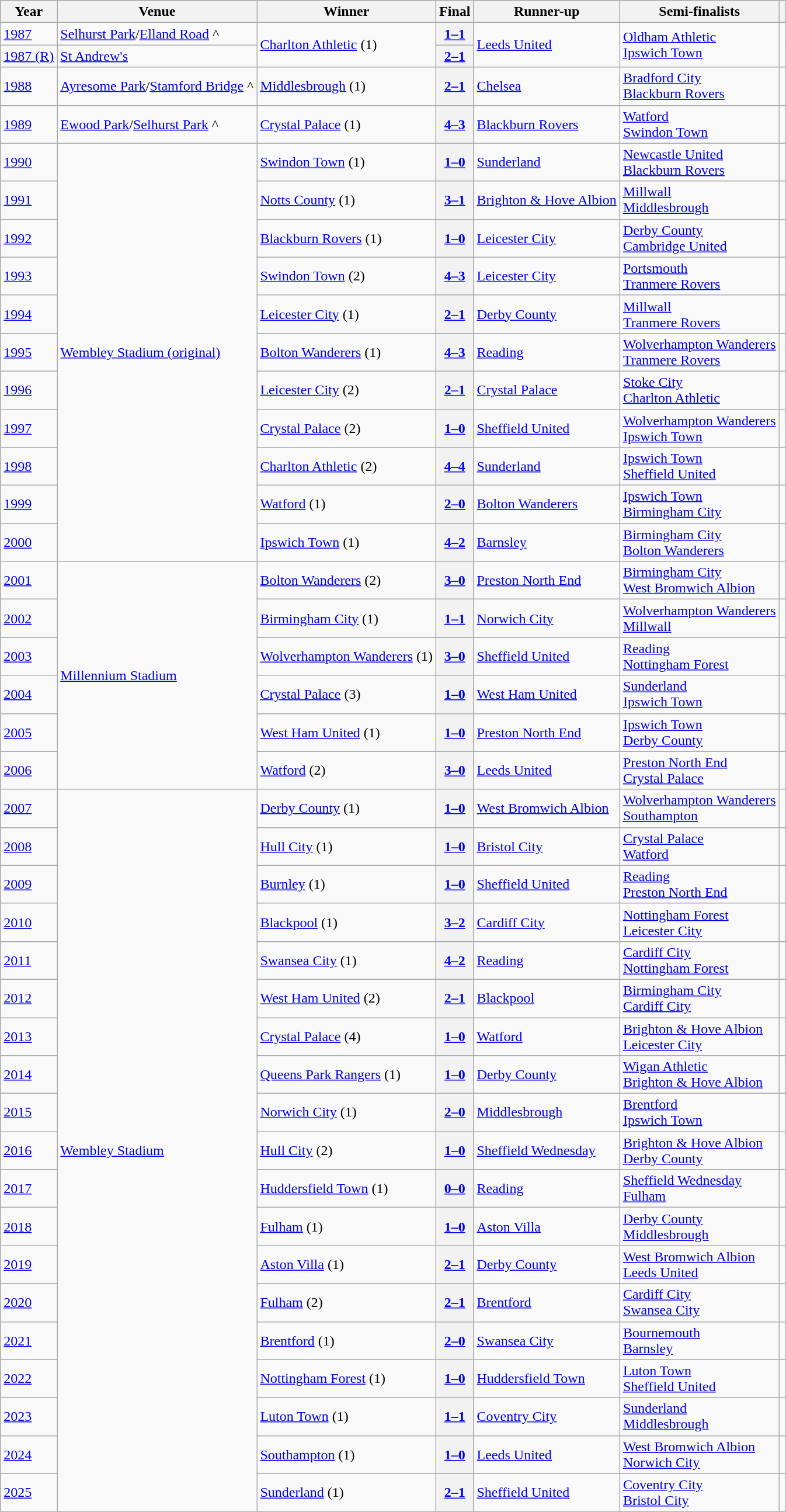<table class="sortable wikitable">
<tr>
<th scope=col>Year</th>
<th scope=col>Venue</th>
<th scope=col>Winner</th>
<th scope=col>Final</th>
<th scope=col>Runner-up</th>
<th scope=col>Semi-finalists</th>
<th scope=col class=unsortable></th>
</tr>
<tr>
<td><a href='#'>1987</a></td>
<td><a href='#'>Selhurst Park</a>/<a href='#'>Elland Road</a> ^</td>
<td rowspan=2><a href='#'>Charlton Athletic</a> (1)</td>
<th scope=row><a href='#'>1–1</a></th>
<td rowspan=2><a href='#'>Leeds United</a></td>
<td rowspan=2><a href='#'>Oldham Athletic</a><br><a href='#'>Ipswich Town</a></td>
<td rowspan=2></td>
</tr>
<tr>
<td><a href='#'>1987 (R)</a></td>
<td><a href='#'>St Andrew's</a></td>
<th scope=row><a href='#'>2–1</a></th>
</tr>
<tr>
<td><a href='#'>1988</a></td>
<td><a href='#'>Ayresome Park</a>/<a href='#'>Stamford Bridge</a> ^</td>
<td><a href='#'>Middlesbrough</a> (1)</td>
<th scope=row><a href='#'>2–1</a></th>
<td><a href='#'>Chelsea</a></td>
<td><a href='#'>Bradford City</a><br><a href='#'>Blackburn Rovers</a></td>
<td></td>
</tr>
<tr>
<td><a href='#'>1989</a></td>
<td><a href='#'>Ewood Park</a>/<a href='#'>Selhurst Park</a> ^</td>
<td><a href='#'>Crystal Palace</a> (1)</td>
<th scope=row><a href='#'>4–3</a></th>
<td><a href='#'>Blackburn Rovers</a></td>
<td><a href='#'>Watford</a><br> <a href='#'>Swindon Town</a></td>
<td></td>
</tr>
<tr>
<td><a href='#'>1990</a></td>
<td rowspan=11><a href='#'>Wembley Stadium (original)</a></td>
<td><a href='#'>Swindon Town</a> (1)</td>
<th scope=row><a href='#'>1–0</a></th>
<td><a href='#'>Sunderland</a></td>
<td><a href='#'>Newcastle United</a><br><a href='#'>Blackburn Rovers</a></td>
<td></td>
</tr>
<tr>
<td><a href='#'>1991</a></td>
<td><a href='#'>Notts County</a> (1)</td>
<th scope=row><a href='#'>3–1</a></th>
<td><a href='#'>Brighton & Hove Albion</a></td>
<td><a href='#'>Millwall</a><br><a href='#'>Middlesbrough</a></td>
<td></td>
</tr>
<tr>
<td><a href='#'>1992</a></td>
<td><a href='#'>Blackburn Rovers</a> (1)</td>
<th scope=row><a href='#'>1–0</a></th>
<td><a href='#'>Leicester City</a></td>
<td><a href='#'>Derby County</a><br><a href='#'>Cambridge United</a></td>
<td></td>
</tr>
<tr>
<td><a href='#'>1993</a></td>
<td><a href='#'>Swindon Town</a> (2)</td>
<th scope=row><a href='#'>4–3</a></th>
<td><a href='#'>Leicester City</a></td>
<td><a href='#'>Portsmouth</a><br><a href='#'>Tranmere Rovers</a></td>
<td></td>
</tr>
<tr>
<td><a href='#'>1994</a></td>
<td><a href='#'>Leicester City</a> (1)</td>
<th scope=row><a href='#'>2–1</a></th>
<td><a href='#'>Derby County</a></td>
<td><a href='#'>Millwall</a><br><a href='#'>Tranmere Rovers</a></td>
<td></td>
</tr>
<tr>
<td><a href='#'>1995</a></td>
<td><a href='#'>Bolton Wanderers</a> (1)</td>
<th scope=row><a href='#'>4–3</a> </th>
<td><a href='#'>Reading</a></td>
<td><a href='#'>Wolverhampton Wanderers</a><br><a href='#'>Tranmere Rovers</a></td>
<td></td>
</tr>
<tr>
<td><a href='#'>1996</a></td>
<td><a href='#'>Leicester City</a> (2)</td>
<th scope=row><a href='#'>2–1</a> </th>
<td><a href='#'>Crystal Palace</a></td>
<td><a href='#'>Stoke City</a><br><a href='#'>Charlton Athletic</a></td>
<td></td>
</tr>
<tr>
<td><a href='#'>1997</a></td>
<td><a href='#'>Crystal Palace</a> (2)</td>
<th scope=row><a href='#'>1–0</a></th>
<td><a href='#'>Sheffield United</a></td>
<td><a href='#'>Wolverhampton Wanderers</a><br><a href='#'>Ipswich Town</a></td>
<td></td>
</tr>
<tr>
<td><a href='#'>1998</a></td>
<td><a href='#'>Charlton Athletic</a> (2)</td>
<th scope=row><a href='#'>4–4</a> </th>
<td><a href='#'>Sunderland</a></td>
<td><a href='#'>Ipswich Town</a><br><a href='#'>Sheffield United</a></td>
<td></td>
</tr>
<tr>
<td><a href='#'>1999</a></td>
<td><a href='#'>Watford</a> (1)</td>
<th scope=row><a href='#'>2–0</a></th>
<td><a href='#'>Bolton Wanderers</a></td>
<td><a href='#'>Ipswich Town</a><br><a href='#'>Birmingham City</a></td>
<td></td>
</tr>
<tr>
<td><a href='#'>2000</a></td>
<td><a href='#'>Ipswich Town</a> (1)</td>
<th scope=row><a href='#'>4–2</a></th>
<td><a href='#'>Barnsley</a></td>
<td><a href='#'>Birmingham City</a><br><a href='#'>Bolton Wanderers</a></td>
<td></td>
</tr>
<tr>
<td><a href='#'>2001</a></td>
<td rowspan=6><a href='#'>Millennium Stadium</a></td>
<td><a href='#'>Bolton Wanderers</a> (2)</td>
<th scope=row><a href='#'>3–0</a></th>
<td><a href='#'>Preston North End</a></td>
<td><a href='#'>Birmingham City</a><br><a href='#'>West Bromwich Albion</a></td>
<td></td>
</tr>
<tr>
<td><a href='#'>2002</a></td>
<td><a href='#'>Birmingham City</a> (1)</td>
<th scope=row><a href='#'>1–1</a> </th>
<td><a href='#'>Norwich City</a></td>
<td><a href='#'>Wolverhampton Wanderers</a><br><a href='#'>Millwall</a></td>
<td></td>
</tr>
<tr>
<td><a href='#'>2003</a></td>
<td><a href='#'>Wolverhampton Wanderers</a> (1)</td>
<th scope=row><a href='#'>3–0</a></th>
<td><a href='#'>Sheffield United</a></td>
<td><a href='#'>Reading</a><br><a href='#'>Nottingham Forest</a></td>
<td></td>
</tr>
<tr>
<td><a href='#'>2004</a></td>
<td><a href='#'>Crystal Palace</a> (3)</td>
<th scope=row><a href='#'>1–0</a></th>
<td><a href='#'>West Ham United</a></td>
<td><a href='#'>Sunderland</a><br><a href='#'>Ipswich Town</a></td>
<td></td>
</tr>
<tr>
<td><a href='#'>2005</a></td>
<td><a href='#'>West Ham United</a> (1)</td>
<th scope=row><a href='#'>1–0</a></th>
<td><a href='#'>Preston North End</a></td>
<td><a href='#'>Ipswich Town</a><br><a href='#'>Derby County</a></td>
<td></td>
</tr>
<tr>
<td><a href='#'>2006</a></td>
<td><a href='#'>Watford</a> (2)</td>
<th scope=row><a href='#'>3–0</a></th>
<td><a href='#'>Leeds United</a></td>
<td><a href='#'>Preston North End</a><br><a href='#'>Crystal Palace</a></td>
<td></td>
</tr>
<tr>
<td><a href='#'>2007</a></td>
<td rowspan=19><a href='#'>Wembley Stadium</a></td>
<td><a href='#'>Derby County</a> (1)</td>
<th scope=row><a href='#'>1–0</a></th>
<td><a href='#'>West Bromwich Albion</a></td>
<td><a href='#'>Wolverhampton Wanderers</a><br><a href='#'>Southampton</a></td>
<td></td>
</tr>
<tr>
<td><a href='#'>2008</a></td>
<td><a href='#'>Hull City</a> (1)</td>
<th scope=row><a href='#'>1–0</a></th>
<td><a href='#'>Bristol City</a></td>
<td><a href='#'>Crystal Palace</a><br><a href='#'>Watford</a></td>
<td></td>
</tr>
<tr>
<td><a href='#'>2009</a></td>
<td><a href='#'>Burnley</a> (1)</td>
<th scope=row><a href='#'>1–0</a></th>
<td><a href='#'>Sheffield United</a></td>
<td><a href='#'>Reading</a><br><a href='#'>Preston North End</a></td>
<td></td>
</tr>
<tr>
<td><a href='#'>2010</a></td>
<td><a href='#'>Blackpool</a> (1)</td>
<th scope=row><a href='#'>3–2</a></th>
<td><a href='#'>Cardiff City</a></td>
<td><a href='#'>Nottingham Forest</a><br><a href='#'>Leicester City</a></td>
<td></td>
</tr>
<tr>
<td><a href='#'>2011</a></td>
<td><a href='#'>Swansea City</a> (1)</td>
<th scope=row><a href='#'>4–2</a></th>
<td><a href='#'>Reading</a></td>
<td><a href='#'>Cardiff City</a><br><a href='#'>Nottingham Forest</a></td>
<td></td>
</tr>
<tr>
<td><a href='#'>2012</a></td>
<td><a href='#'>West Ham United</a> (2)</td>
<th scope=row><a href='#'>2–1</a></th>
<td><a href='#'>Blackpool</a></td>
<td><a href='#'>Birmingham City</a><br><a href='#'>Cardiff City</a></td>
<td></td>
</tr>
<tr>
<td><a href='#'>2013</a></td>
<td><a href='#'>Crystal Palace</a> (4)</td>
<th scope=row><a href='#'>1–0</a> </th>
<td><a href='#'>Watford</a></td>
<td><a href='#'>Brighton & Hove Albion</a><br><a href='#'>Leicester City</a></td>
<td></td>
</tr>
<tr>
<td><a href='#'>2014</a></td>
<td><a href='#'>Queens Park Rangers</a> (1)</td>
<th scope=row><a href='#'>1–0</a></th>
<td><a href='#'>Derby County</a></td>
<td><a href='#'>Wigan Athletic</a><br><a href='#'>Brighton & Hove Albion</a></td>
<td></td>
</tr>
<tr>
<td><a href='#'>2015</a></td>
<td><a href='#'>Norwich City</a> (1)</td>
<th scope=row><a href='#'>2–0</a></th>
<td><a href='#'>Middlesbrough</a></td>
<td><a href='#'>Brentford</a><br><a href='#'>Ipswich Town</a></td>
<td></td>
</tr>
<tr>
<td><a href='#'>2016</a></td>
<td><a href='#'>Hull City</a> (2)</td>
<th scope=row><a href='#'>1–0</a></th>
<td><a href='#'>Sheffield Wednesday</a></td>
<td><a href='#'>Brighton & Hove Albion</a><br><a href='#'>Derby County</a></td>
<td></td>
</tr>
<tr>
<td><a href='#'>2017</a></td>
<td><a href='#'>Huddersfield Town</a> (1)</td>
<th scope=row><a href='#'>0–0</a> </th>
<td><a href='#'>Reading</a></td>
<td><a href='#'>Sheffield Wednesday</a><br><a href='#'>Fulham</a></td>
<td></td>
</tr>
<tr>
<td><a href='#'>2018</a></td>
<td><a href='#'>Fulham</a> (1)</td>
<th scope=row><a href='#'>1–0</a></th>
<td><a href='#'>Aston Villa</a></td>
<td><a href='#'>Derby County</a><br><a href='#'>Middlesbrough</a></td>
<td></td>
</tr>
<tr>
<td><a href='#'>2019</a></td>
<td><a href='#'>Aston Villa</a> (1)</td>
<th scope=row><a href='#'>2–1</a></th>
<td><a href='#'>Derby County</a></td>
<td><a href='#'>West Bromwich Albion</a><br><a href='#'>Leeds United</a></td>
<td></td>
</tr>
<tr>
<td><a href='#'>2020</a></td>
<td><a href='#'>Fulham</a> (2)</td>
<th scope=row><a href='#'>2–1</a> </th>
<td><a href='#'>Brentford</a></td>
<td><a href='#'>Cardiff City</a><br><a href='#'>Swansea City</a></td>
<td></td>
</tr>
<tr>
<td><a href='#'>2021</a></td>
<td><a href='#'>Brentford</a> (1)</td>
<th scope=row><a href='#'>2–0</a></th>
<td><a href='#'>Swansea City</a></td>
<td><a href='#'>Bournemouth</a><br><a href='#'>Barnsley</a></td>
<td></td>
</tr>
<tr>
<td><a href='#'>2022</a></td>
<td><a href='#'>Nottingham Forest</a> (1)</td>
<th scope=row><a href='#'>1–0</a></th>
<td><a href='#'>Huddersfield Town</a></td>
<td><a href='#'>Luton Town</a><br><a href='#'>Sheffield United</a></td>
<td></td>
</tr>
<tr>
<td><a href='#'>2023</a></td>
<td><a href='#'>Luton Town</a> (1)</td>
<th scope=row><a href='#'>1–1</a> </th>
<td><a href='#'>Coventry City</a></td>
<td><a href='#'>Sunderland</a><br><a href='#'>Middlesbrough</a></td>
<td></td>
</tr>
<tr>
<td><a href='#'>2024</a></td>
<td><a href='#'>Southampton</a> (1)</td>
<th scope=row><a href='#'>1–0</a></th>
<td><a href='#'>Leeds United</a></td>
<td><a href='#'>West Bromwich Albion</a><br><a href='#'>Norwich City</a></td>
<td></td>
</tr>
<tr>
<td><a href='#'>2025</a></td>
<td><a href='#'>Sunderland</a> (1)</td>
<th scope=row><a href='#'>2–1</a></th>
<td><a href='#'>Sheffield United</a></td>
<td><a href='#'>Coventry City</a><br><a href='#'>Bristol City</a></td>
<td></td>
</tr>
</table>
